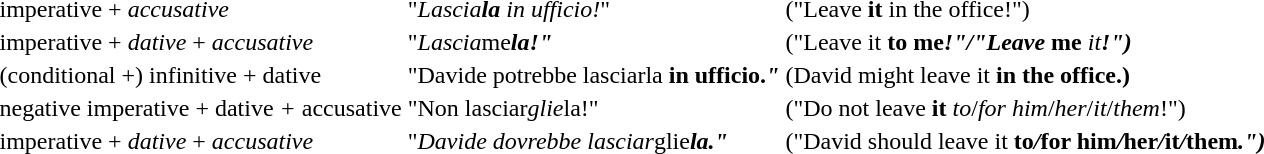<table>
<tr>
<td>imperative + <em>accusative</em></td>
<td>"<em>Lascia<strong>la</strong> in ufficio!</em>"</td>
<td>("Leave <strong>it</strong> in the office!")</td>
</tr>
<tr>
<td>imperative + <em>dative</em> + <em>accusative</em></td>
<td>"<em>Lascia</em>me<strong><em>la<strong>!<em>"</td>
<td>("Leave </strong>it<strong> </em>to me<em>!"/"Leave </em>me<em> </strong>it<strong>!")</td>
</tr>
<tr>
<td>(conditional +) infinitive + </em>dative<em></td>
<td>"</em>Davide potrebbe lasciar</strong>la<strong> in ufficio.<em>"</td>
<td>(David might leave </strong>it<strong> in the office.)</td>
</tr>
<tr>
<td>negative imperative + </em>dative<em> + </em>accusative<em></td>
<td>"</em>Non lasciar<em>glie</em></strong>la</strong>!</em>"</td>
<td>("Do not leave <strong>it</strong> <em>to</em>/<em>for him</em>/<em>her</em>/<em>it</em>/<em>them</em>!")</td>
</tr>
<tr>
<td>imperative + <em>dative</em> + <em>accusative</em></td>
<td>"<em>Davide dovrebbe lasciar</em>glie<strong><em>la<strong>.<em>"</td>
<td>("David should leave </strong>it<strong> </em>to<em>/</em>for him<em>/</em>her<em>/</em>it<em>/</em>them<em>.")</td>
</tr>
</table>
